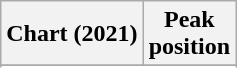<table class="wikitable sortable plainrowheaders" style="text-align:center">
<tr>
<th scope="col">Chart (2021)</th>
<th scope="col">Peak<br>position</th>
</tr>
<tr>
</tr>
<tr>
</tr>
<tr>
</tr>
</table>
